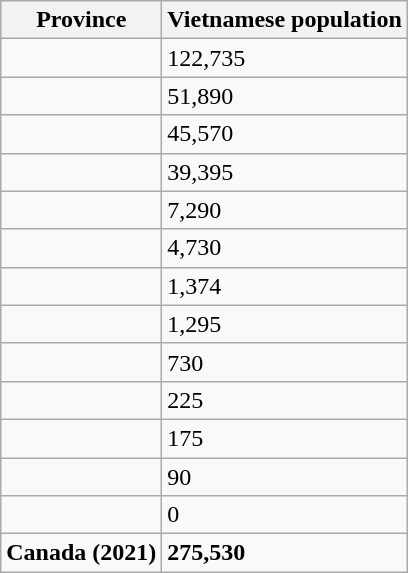<table class="wikitable sortable">
<tr>
<th>Province</th>
<th>Vietnamese population<br></th>
</tr>
<tr>
<td></td>
<td>122,735</td>
</tr>
<tr>
<td></td>
<td>51,890</td>
</tr>
<tr>
<td></td>
<td>45,570</td>
</tr>
<tr>
<td></td>
<td>39,395</td>
</tr>
<tr>
<td></td>
<td>7,290</td>
</tr>
<tr>
<td></td>
<td>4,730</td>
</tr>
<tr>
<td></td>
<td>1,374</td>
</tr>
<tr>
<td></td>
<td>1,295</td>
</tr>
<tr>
<td></td>
<td>730</td>
</tr>
<tr>
<td></td>
<td>225</td>
</tr>
<tr>
<td></td>
<td>175</td>
</tr>
<tr>
<td></td>
<td>90</td>
</tr>
<tr>
<td></td>
<td>0</td>
</tr>
<tr>
<td><strong> Canada (2021)</strong></td>
<td><strong>275,530</strong></td>
</tr>
</table>
